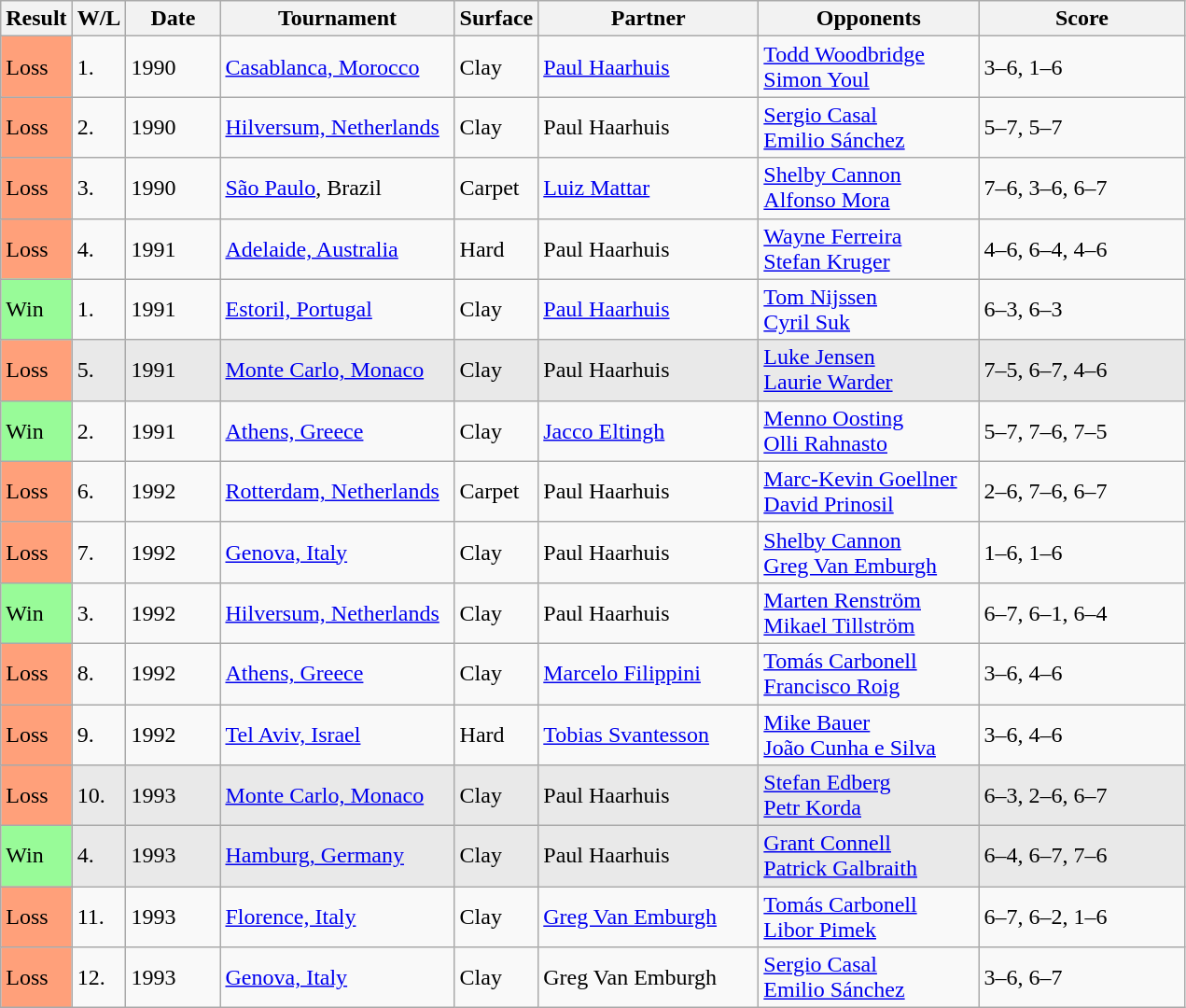<table class="sortable wikitable">
<tr>
<th style="width:40px">Result</th>
<th style="width:30px" class="unsortable">W/L</th>
<th style="width:60px">Date</th>
<th style="width:160px">Tournament</th>
<th style="width:50px">Surface</th>
<th style="width:150px">Partner</th>
<th style="width:150px">Opponents</th>
<th style="width:140px" class="unsortable">Score</th>
</tr>
<tr>
<td style="background:#ffa07a;">Loss</td>
<td>1.</td>
<td>1990</td>
<td><a href='#'>Casablanca, Morocco</a></td>
<td>Clay</td>
<td> <a href='#'>Paul Haarhuis</a></td>
<td> <a href='#'>Todd Woodbridge</a> <br> <a href='#'>Simon Youl</a></td>
<td>3–6, 1–6</td>
</tr>
<tr>
<td style="background:#ffa07a;">Loss</td>
<td>2.</td>
<td>1990</td>
<td><a href='#'>Hilversum, Netherlands</a></td>
<td>Clay</td>
<td> Paul Haarhuis</td>
<td> <a href='#'>Sergio Casal</a> <br> <a href='#'>Emilio Sánchez</a></td>
<td>5–7, 5–7</td>
</tr>
<tr>
<td style="background:#ffa07a;">Loss</td>
<td>3.</td>
<td>1990</td>
<td><a href='#'>São Paulo</a>, Brazil</td>
<td>Carpet</td>
<td> <a href='#'>Luiz Mattar</a></td>
<td> <a href='#'>Shelby Cannon</a> <br> <a href='#'>Alfonso Mora</a></td>
<td>7–6, 3–6, 6–7</td>
</tr>
<tr>
<td style="background:#ffa07a;">Loss</td>
<td>4.</td>
<td>1991</td>
<td><a href='#'>Adelaide, Australia</a></td>
<td>Hard</td>
<td> Paul Haarhuis</td>
<td> <a href='#'>Wayne Ferreira</a> <br> <a href='#'>Stefan Kruger</a></td>
<td>4–6, 6–4, 4–6</td>
</tr>
<tr>
<td style="background:#98fb98;">Win</td>
<td>1.</td>
<td>1991</td>
<td><a href='#'>Estoril, Portugal</a></td>
<td>Clay</td>
<td> <a href='#'>Paul Haarhuis</a></td>
<td> <a href='#'>Tom Nijssen</a> <br> <a href='#'>Cyril Suk</a></td>
<td>6–3, 6–3</td>
</tr>
<tr style="background:#e9e9e9;">
<td style="background:#ffa07a;">Loss</td>
<td>5.</td>
<td>1991</td>
<td><a href='#'>Monte Carlo, Monaco</a></td>
<td>Clay</td>
<td> Paul Haarhuis</td>
<td> <a href='#'>Luke Jensen</a> <br> <a href='#'>Laurie Warder</a></td>
<td>7–5, 6–7, 4–6</td>
</tr>
<tr>
<td style="background:#98fb98;">Win</td>
<td>2.</td>
<td>1991</td>
<td><a href='#'>Athens, Greece</a></td>
<td>Clay</td>
<td> <a href='#'>Jacco Eltingh</a></td>
<td> <a href='#'>Menno Oosting</a> <br> <a href='#'>Olli Rahnasto</a></td>
<td>5–7, 7–6, 7–5</td>
</tr>
<tr>
<td style="background:#ffa07a;">Loss</td>
<td>6.</td>
<td>1992</td>
<td><a href='#'>Rotterdam, Netherlands</a></td>
<td>Carpet</td>
<td> Paul Haarhuis</td>
<td> <a href='#'>Marc-Kevin Goellner</a> <br> <a href='#'>David Prinosil</a></td>
<td>2–6, 7–6, 6–7</td>
</tr>
<tr>
<td style="background:#ffa07a;">Loss</td>
<td>7.</td>
<td>1992</td>
<td><a href='#'>Genova, Italy</a></td>
<td>Clay</td>
<td> Paul Haarhuis</td>
<td> <a href='#'>Shelby Cannon</a> <br> <a href='#'>Greg Van Emburgh</a></td>
<td>1–6, 1–6</td>
</tr>
<tr>
<td style="background:#98fb98;">Win</td>
<td>3.</td>
<td>1992</td>
<td><a href='#'>Hilversum, Netherlands</a></td>
<td>Clay</td>
<td> Paul Haarhuis</td>
<td> <a href='#'>Marten Renström</a> <br> <a href='#'>Mikael Tillström</a></td>
<td>6–7, 6–1, 6–4</td>
</tr>
<tr>
<td style="background:#ffa07a;">Loss</td>
<td>8.</td>
<td>1992</td>
<td><a href='#'>Athens, Greece</a></td>
<td>Clay</td>
<td> <a href='#'>Marcelo Filippini</a></td>
<td> <a href='#'>Tomás Carbonell</a> <br> <a href='#'>Francisco Roig</a></td>
<td>3–6, 4–6</td>
</tr>
<tr>
<td style="background:#ffa07a;">Loss</td>
<td>9.</td>
<td>1992</td>
<td><a href='#'>Tel Aviv, Israel</a></td>
<td>Hard</td>
<td> <a href='#'>Tobias Svantesson</a></td>
<td> <a href='#'>Mike Bauer</a> <br> <a href='#'>João Cunha e Silva</a></td>
<td>3–6, 4–6</td>
</tr>
<tr style="background:#e9e9e9;">
<td style="background:#ffa07a;">Loss</td>
<td>10.</td>
<td>1993</td>
<td><a href='#'>Monte Carlo, Monaco</a></td>
<td>Clay</td>
<td> Paul Haarhuis</td>
<td> <a href='#'>Stefan Edberg</a> <br> <a href='#'>Petr Korda</a></td>
<td>6–3, 2–6, 6–7</td>
</tr>
<tr style="background:#e9e9e9;">
<td style="background:#98fb98;">Win</td>
<td>4.</td>
<td>1993</td>
<td><a href='#'>Hamburg, Germany</a></td>
<td>Clay</td>
<td> Paul Haarhuis</td>
<td> <a href='#'>Grant Connell</a> <br> <a href='#'>Patrick Galbraith</a></td>
<td>6–4, 6–7, 7–6</td>
</tr>
<tr>
<td style="background:#ffa07a;">Loss</td>
<td>11.</td>
<td>1993</td>
<td><a href='#'>Florence, Italy</a></td>
<td>Clay</td>
<td> <a href='#'>Greg Van Emburgh</a></td>
<td> <a href='#'>Tomás Carbonell</a> <br> <a href='#'>Libor Pimek</a></td>
<td>6–7, 6–2, 1–6</td>
</tr>
<tr>
<td style="background:#ffa07a;">Loss</td>
<td>12.</td>
<td>1993</td>
<td><a href='#'>Genova, Italy</a></td>
<td>Clay</td>
<td> Greg Van Emburgh</td>
<td> <a href='#'>Sergio Casal</a> <br> <a href='#'>Emilio Sánchez</a></td>
<td>3–6, 6–7</td>
</tr>
</table>
